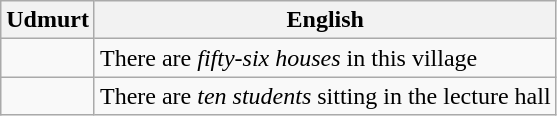<table class="wikitable">
<tr>
<th>Udmurt</th>
<th>English</th>
</tr>
<tr>
<td></td>
<td>There are <em>fifty-six houses</em> in this village</td>
</tr>
<tr>
<td></td>
<td>There are <em>ten students</em> sitting in the lecture hall</td>
</tr>
</table>
